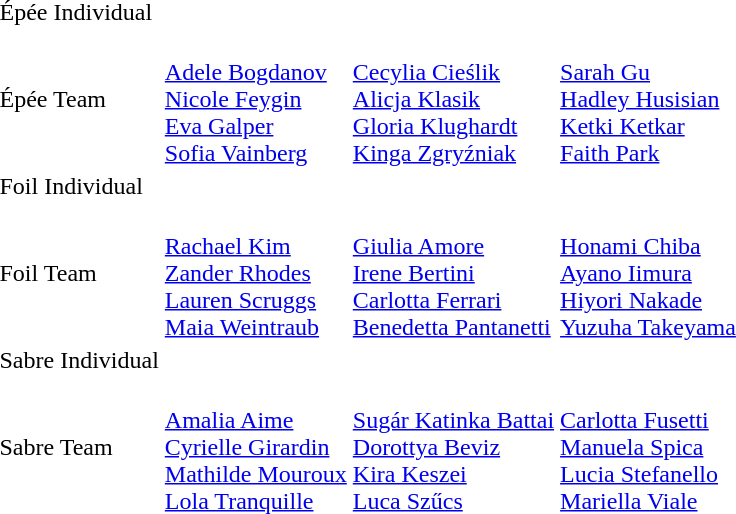<table>
<tr>
<td rowspan="2">Épée Individual</td>
<td rowspan="2"></td>
<td rowspan="2"></td>
<td></td>
</tr>
<tr>
<td></td>
</tr>
<tr>
<td>Épée Team</td>
<td><br><a href='#'>Adele Bogdanov</a><br><a href='#'>Nicole Feygin</a><br><a href='#'>Eva Galper</a><br><a href='#'>Sofia Vainberg</a></td>
<td><br><a href='#'>Cecylia Cieślik</a><br><a href='#'>Alicja Klasik</a><br><a href='#'>Gloria Klughardt </a><br><a href='#'>Kinga Zgryźniak</a></td>
<td><br><a href='#'>Sarah Gu</a><br><a href='#'>Hadley Husisian</a><br><a href='#'>Ketki Ketkar</a><br><a href='#'>Faith Park</a></td>
</tr>
<tr>
<td rowspan="2">Foil Individual</td>
<td rowspan="2"></td>
<td rowspan="2"></td>
<td></td>
</tr>
<tr>
<td></td>
</tr>
<tr>
<td>Foil Team</td>
<td><br><a href='#'>Rachael Kim</a><br><a href='#'>Zander Rhodes</a><br><a href='#'>Lauren Scruggs</a><br><a href='#'>Maia Weintraub</a></td>
<td><br><a href='#'>Giulia Amore</a><br><a href='#'>Irene Bertini</a><br><a href='#'>Carlotta Ferrari</a><br><a href='#'>Benedetta Pantanetti</a></td>
<td><br><a href='#'>Honami Chiba</a><br><a href='#'>Ayano Iimura</a><br><a href='#'>Hiyori Nakade</a><br><a href='#'>Yuzuha Takeyama</a></td>
</tr>
<tr>
<td rowspan="2">Sabre Individual</td>
<td rowspan="2"></td>
<td rowspan="2"></td>
<td></td>
</tr>
<tr>
<td></td>
</tr>
<tr>
<td>Sabre Team</td>
<td><br><a href='#'>Amalia Aime</a><br><a href='#'>Cyrielle Girardin</a><br><a href='#'>Mathilde Mouroux</a><br><a href='#'>Lola Tranquille</a></td>
<td><br><a href='#'>Sugár Katinka Battai</a><br><a href='#'>Dorottya Beviz</a><br><a href='#'>Kira Keszei</a><br><a href='#'>Luca Szűcs</a></td>
<td><br><a href='#'>Carlotta Fusetti</a><br><a href='#'>Manuela Spica</a><br><a href='#'>Lucia Stefanello</a><br><a href='#'>Mariella Viale</a></td>
</tr>
</table>
